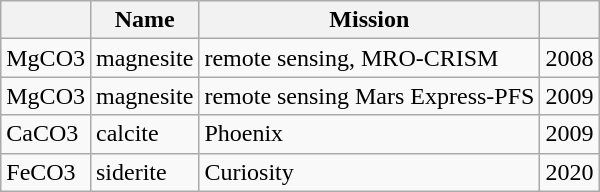<table class="wikitable">
<tr>
<th></th>
<th>Name</th>
<th>Mission</th>
<th></th>
</tr>
<tr>
<td>MgCO3</td>
<td>magnesite</td>
<td>remote sensing, MRO-CRISM</td>
<td>2008</td>
</tr>
<tr>
<td>MgCO3</td>
<td>magnesite</td>
<td>remote sensing Mars Express-PFS</td>
<td>2009</td>
</tr>
<tr>
<td>CaCO3</td>
<td>calcite</td>
<td>Phoenix</td>
<td>2009</td>
</tr>
<tr>
<td>FeCO3</td>
<td>siderite</td>
<td>Curiosity</td>
<td>2020</td>
</tr>
</table>
